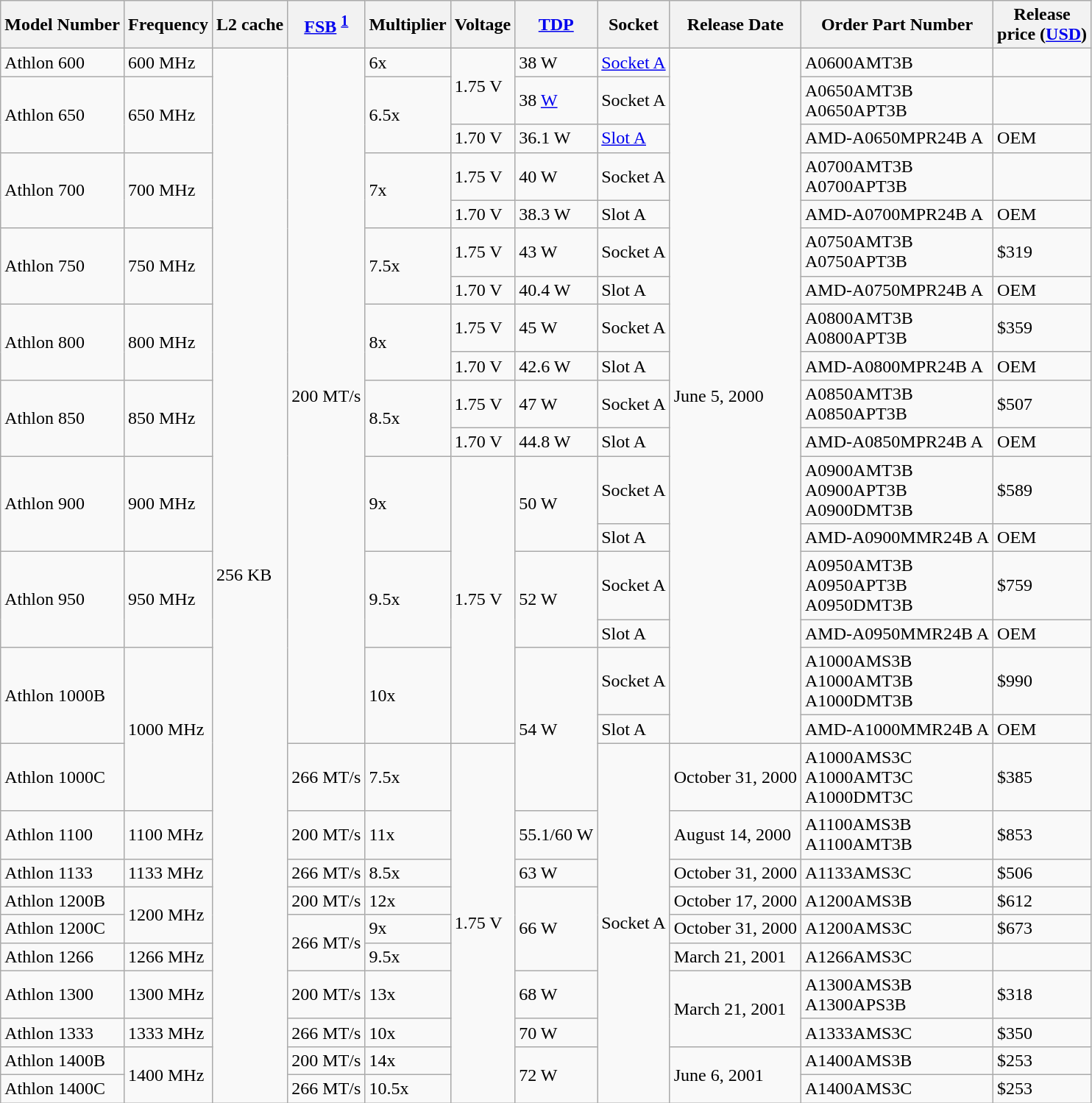<table class="wikitable">
<tr>
<th>Model Number</th>
<th>Frequency</th>
<th>L2 cache</th>
<th><a href='#'>FSB</a> <sup><a href='#'>1</a></sup></th>
<th>Multiplier</th>
<th>Voltage</th>
<th><a href='#'>TDP</a></th>
<th>Socket</th>
<th>Release Date</th>
<th>Order Part Number</th>
<th>Release<br>price (<a href='#'>USD</a>)</th>
</tr>
<tr>
<td>Athlon 600</td>
<td>600 MHz</td>
<td rowspan="27">256 KB</td>
<td rowspan="17">200 MT/s</td>
<td>6x</td>
<td rowspan="2">1.75 V</td>
<td>38 W</td>
<td><a href='#'>Socket A</a></td>
<td rowspan="17">June 5, 2000</td>
<td>A0600AMT3B</td>
<td></td>
</tr>
<tr>
<td rowspan="2">Athlon 650</td>
<td rowspan="2">650 MHz</td>
<td rowspan="2">6.5x</td>
<td>38 <a href='#'>W</a></td>
<td>Socket A</td>
<td>A0650AMT3B<br>A0650APT3B</td>
<td></td>
</tr>
<tr>
<td>1.70 V</td>
<td>36.1 W</td>
<td><a href='#'>Slot A</a></td>
<td>AMD-A0650MPR24B A</td>
<td>OEM</td>
</tr>
<tr>
<td rowspan="2">Athlon 700</td>
<td rowspan="2">700 MHz</td>
<td rowspan="2">7x</td>
<td>1.75 V</td>
<td>40 W</td>
<td>Socket A</td>
<td>A0700AMT3B<br>A0700APT3B</td>
<td></td>
</tr>
<tr>
<td>1.70 V</td>
<td>38.3 W</td>
<td>Slot A</td>
<td>AMD-A0700MPR24B A</td>
<td>OEM</td>
</tr>
<tr>
<td rowspan="2">Athlon 750</td>
<td rowspan="2">750 MHz</td>
<td rowspan="2">7.5x</td>
<td>1.75 V</td>
<td>43 W</td>
<td>Socket A</td>
<td>A0750AMT3B<br>A0750APT3B</td>
<td>$319</td>
</tr>
<tr>
<td>1.70 V</td>
<td>40.4 W</td>
<td>Slot A</td>
<td>AMD-A0750MPR24B A</td>
<td>OEM</td>
</tr>
<tr>
<td rowspan="2">Athlon 800</td>
<td rowspan="2">800 MHz</td>
<td rowspan="2">8x</td>
<td>1.75 V</td>
<td>45 W</td>
<td>Socket A</td>
<td>A0800AMT3B<br>A0800APT3B</td>
<td>$359</td>
</tr>
<tr>
<td>1.70 V</td>
<td>42.6 W</td>
<td>Slot A</td>
<td>AMD-A0800MPR24B A</td>
<td>OEM</td>
</tr>
<tr>
<td rowspan="2">Athlon 850</td>
<td rowspan="2">850 MHz</td>
<td rowspan="2">8.5x</td>
<td>1.75 V</td>
<td>47 W</td>
<td>Socket A</td>
<td>A0850AMT3B<br>A0850APT3B</td>
<td>$507</td>
</tr>
<tr>
<td>1.70 V</td>
<td>44.8 W</td>
<td>Slot A</td>
<td>AMD-A0850MPR24B A</td>
<td>OEM</td>
</tr>
<tr>
<td rowspan="2">Athlon 900</td>
<td rowspan="2">900 MHz</td>
<td rowspan="2">9x</td>
<td rowspan="6">1.75 V</td>
<td rowspan="2">50 W</td>
<td>Socket A</td>
<td>A0900AMT3B<br>A0900APT3B<br>A0900DMT3B</td>
<td>$589</td>
</tr>
<tr>
<td>Slot A</td>
<td>AMD-A0900MMR24B A</td>
<td>OEM</td>
</tr>
<tr>
<td rowspan="2">Athlon 950</td>
<td rowspan="2">950 MHz</td>
<td rowspan="2">9.5x</td>
<td rowspan="2">52 W</td>
<td>Socket A</td>
<td>A0950AMT3B<br>A0950APT3B<br>A0950DMT3B</td>
<td>$759</td>
</tr>
<tr>
<td>Slot A</td>
<td>AMD-A0950MMR24B A</td>
<td>OEM</td>
</tr>
<tr>
<td rowspan="2">Athlon 1000B</td>
<td rowspan="3">1000 MHz</td>
<td rowspan="2">10x</td>
<td rowspan="3">54 W</td>
<td>Socket A</td>
<td>A1000AMS3B<br>A1000AMT3B<br>A1000DMT3B</td>
<td>$990</td>
</tr>
<tr>
<td>Slot A</td>
<td>AMD-A1000MMR24B A</td>
<td>OEM</td>
</tr>
<tr>
<td>Athlon 1000C</td>
<td>266 MT/s</td>
<td>7.5x</td>
<td rowspan="10">1.75 V</td>
<td rowspan="10">Socket A</td>
<td>October 31, 2000</td>
<td>A1000AMS3C<br>A1000AMT3C<br>A1000DMT3C</td>
<td>$385</td>
</tr>
<tr>
<td>Athlon 1100</td>
<td>1100 MHz</td>
<td>200 MT/s</td>
<td>11x</td>
<td>55.1/60 W</td>
<td>August 14, 2000</td>
<td>A1100AMS3B<br>A1100AMT3B</td>
<td>$853</td>
</tr>
<tr>
<td>Athlon 1133</td>
<td>1133 MHz</td>
<td>266 MT/s</td>
<td>8.5x</td>
<td>63 W</td>
<td>October 31, 2000</td>
<td>A1133AMS3C</td>
<td>$506</td>
</tr>
<tr>
<td>Athlon 1200B</td>
<td rowspan="2">1200 MHz</td>
<td>200 MT/s</td>
<td>12x</td>
<td rowspan="3">66 W</td>
<td>October 17, 2000</td>
<td>A1200AMS3B</td>
<td>$612</td>
</tr>
<tr>
<td>Athlon 1200C</td>
<td rowspan="2">266 MT/s</td>
<td>9x</td>
<td>October 31, 2000</td>
<td>A1200AMS3C</td>
<td>$673</td>
</tr>
<tr>
<td>Athlon 1266</td>
<td>1266 MHz</td>
<td>9.5x</td>
<td>March 21, 2001</td>
<td>A1266AMS3C</td>
<td></td>
</tr>
<tr>
<td>Athlon 1300</td>
<td>1300 MHz</td>
<td>200 MT/s</td>
<td>13x</td>
<td>68 W</td>
<td rowspan="2">March 21, 2001</td>
<td>A1300AMS3B<br>A1300APS3B</td>
<td>$318</td>
</tr>
<tr>
<td>Athlon 1333</td>
<td>1333 MHz</td>
<td>266 MT/s</td>
<td>10x</td>
<td>70 W</td>
<td>A1333AMS3C</td>
<td>$350</td>
</tr>
<tr>
<td>Athlon 1400B</td>
<td rowspan="2">1400 MHz</td>
<td>200 MT/s</td>
<td>14x</td>
<td rowspan="2">72 W</td>
<td rowspan="2">June 6, 2001</td>
<td>A1400AMS3B</td>
<td>$253</td>
</tr>
<tr>
<td>Athlon 1400C</td>
<td>266 MT/s</td>
<td>10.5x</td>
<td>A1400AMS3C</td>
<td>$253</td>
</tr>
</table>
